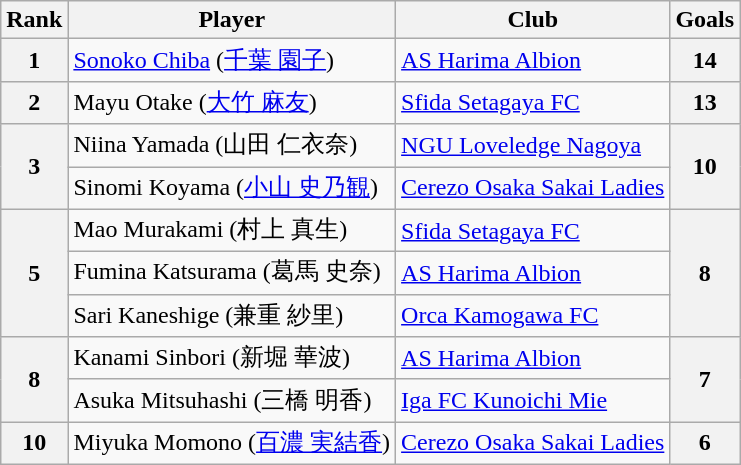<table class="wikitable">
<tr>
<th>Rank</th>
<th>Player</th>
<th>Club</th>
<th>Goals</th>
</tr>
<tr>
<th>1</th>
<td> <a href='#'>Sonoko Chiba</a> (<a href='#'>千葉 園子</a>)</td>
<td><a href='#'>AS Harima Albion</a></td>
<th>14</th>
</tr>
<tr>
<th>2</th>
<td> Mayu Otake (<a href='#'>大竹 麻友</a>)</td>
<td><a href='#'>Sfida Setagaya FC</a></td>
<th>13</th>
</tr>
<tr>
<th rowspan="2">3</th>
<td> Niina Yamada (山田 仁衣奈)</td>
<td><a href='#'>NGU Loveledge Nagoya</a></td>
<th rowspan="2">10</th>
</tr>
<tr>
<td> Sinomi Koyama (<a href='#'>小山 史乃観</a>)</td>
<td><a href='#'>Cerezo Osaka Sakai Ladies</a></td>
</tr>
<tr>
<th rowspan="3">5</th>
<td> Mao Murakami (村上 真生)</td>
<td><a href='#'>Sfida Setagaya FC</a></td>
<th rowspan="3">8</th>
</tr>
<tr>
<td> Fumina Katsurama (葛馬 史奈)</td>
<td><a href='#'>AS Harima Albion</a></td>
</tr>
<tr>
<td> Sari Kaneshige (兼重 紗里)</td>
<td><a href='#'>Orca Kamogawa FC</a></td>
</tr>
<tr>
<th rowspan="2">8</th>
<td> Kanami Sinbori (新堀 華波)</td>
<td><a href='#'>AS Harima Albion</a></td>
<th rowspan="2">7</th>
</tr>
<tr>
<td> Asuka Mitsuhashi (三橋 明香)</td>
<td><a href='#'>Iga FC Kunoichi Mie</a></td>
</tr>
<tr>
<th>10</th>
<td> Miyuka Momono (<a href='#'>百濃 実結香</a>)</td>
<td><a href='#'>Cerezo Osaka Sakai Ladies</a></td>
<th>6</th>
</tr>
</table>
